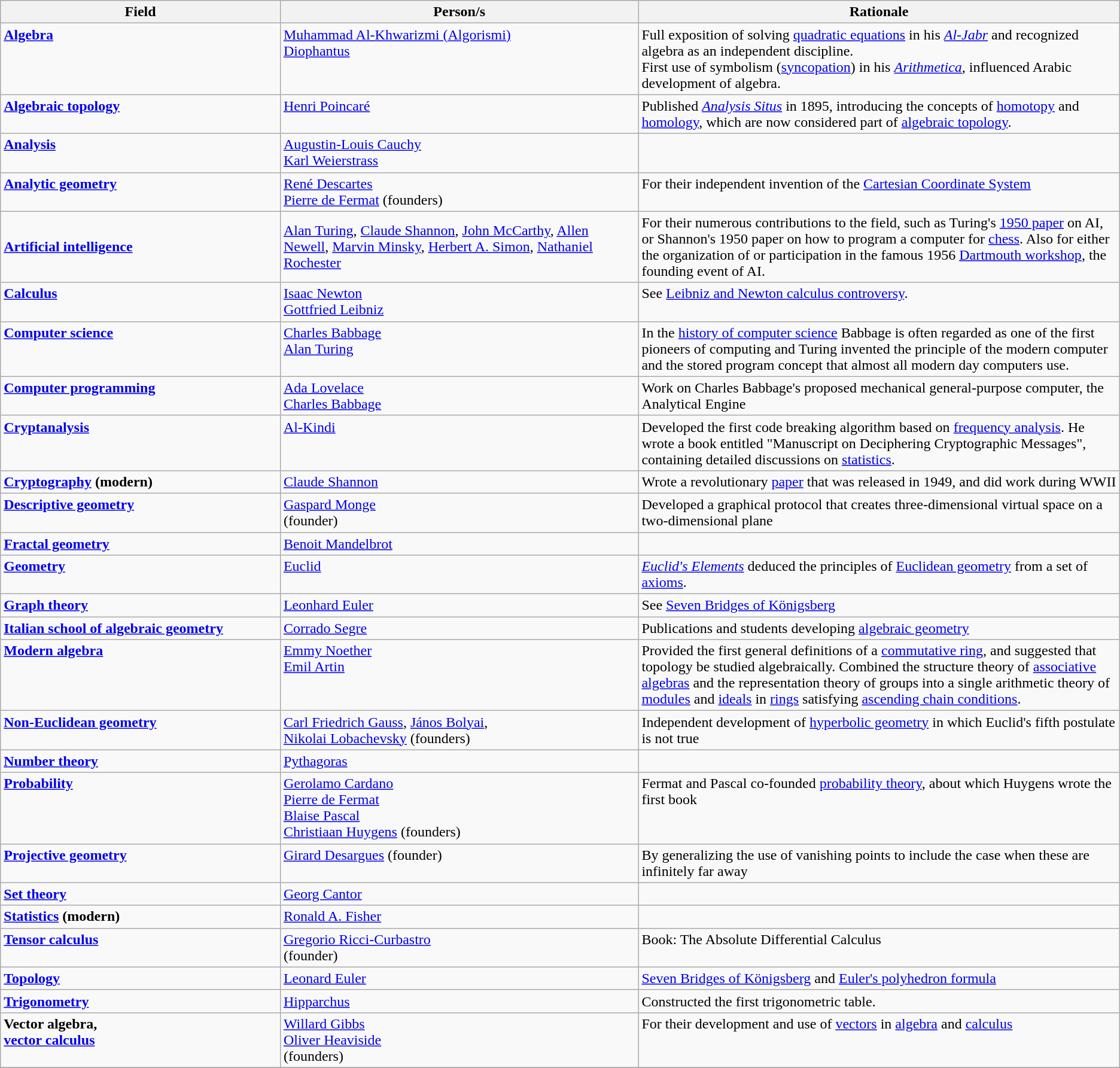<table class="wikitable" style="text-align:left;">
<tr>
<th width="25%">Field</th>
<th width="32%">Person/s<br></th>
<th width="43%">Rationale</th>
</tr>
<tr style="vertical-align:top">
<td><strong><a href='#'>Algebra</a></strong><br></td>
<td><a href='#'>Muhammad Al-Khwarizmi (Algorismi)</a> <br><a href='#'>Diophantus</a></td>
<td>Full exposition of solving <a href='#'>quadratic equations</a> in his <em><a href='#'>Al-Jabr</a></em> and recognized algebra as an independent discipline.<br>First use of symbolism (<a href='#'>syncopation</a>) in his <em><a href='#'>Arithmetica</a>,</em> influenced Arabic development of algebra.</td>
</tr>
<tr style="vertical-align:top">
<td><strong><a href='#'>Algebraic topology</a></strong></td>
<td><a href='#'>Henri Poincaré</a></td>
<td>Published <em><a href='#'>Analysis Situs</a></em> in 1895, introducing the concepts of <a href='#'>homotopy</a> and <a href='#'>homology</a>, which are now considered part of <a href='#'>algebraic topology</a>.</td>
</tr>
<tr style="vertical-align:top">
<td><strong><a href='#'>Analysis</a></strong></td>
<td><a href='#'>Augustin-Louis Cauchy</a><br><a href='#'>Karl Weierstrass</a></td>
<td></td>
</tr>
<tr style="vertical-align:top">
<td><strong><a href='#'>Analytic geometry</a></strong></td>
<td><a href='#'>René Descartes</a><br><a href='#'>Pierre de Fermat</a> (founders)</td>
<td>For their independent invention of the <a href='#'>Cartesian Coordinate System</a></td>
</tr>
<tr>
<td><strong><a href='#'>Artificial intelligence</a></strong></td>
<td><a href='#'>Alan Turing</a>, <a href='#'>Claude Shannon</a>, <a href='#'>John McCarthy</a>, <a href='#'>Allen Newell</a>, <a href='#'>Marvin Minsky</a>, <a href='#'>Herbert A. Simon</a>, <a href='#'>Nathaniel Rochester</a></td>
<td>For their numerous contributions to the field, such as Turing's <a href='#'>1950 paper</a> on AI, or Shannon's 1950 paper on how to program a computer for <a href='#'>chess</a>. Also for either the organization of or participation in the famous 1956 <a href='#'>Dartmouth workshop</a>, the founding event of AI.</td>
</tr>
<tr style="vertical-align:top">
<td><strong><a href='#'>Calculus</a></strong></td>
<td><a href='#'>Isaac Newton</a><br><a href='#'>Gottfried Leibniz</a></td>
<td>See <a href='#'>Leibniz and Newton calculus controversy</a>.</td>
</tr>
<tr style="vertical-align:top">
<td><strong><a href='#'>Computer science</a></strong></td>
<td><a href='#'>Charles Babbage</a><br><a href='#'>Alan Turing</a></td>
<td>In the <a href='#'>history of computer science</a> Babbage is often regarded as one of the first pioneers of computing and Turing invented the principle of the modern computer and the stored program concept that almost all modern day computers use.</td>
</tr>
<tr style="vertical-align:top">
<td><strong><a href='#'>Computer programming</a></strong></td>
<td><a href='#'>Ada Lovelace</a><br><a href='#'>Charles Babbage</a></td>
<td>Work on Charles Babbage's proposed mechanical general-purpose computer, the Analytical Engine</td>
</tr>
<tr style="vertical-align:top">
<td><strong><a href='#'>Cryptanalysis</a></strong></td>
<td><a href='#'>Al-Kindi</a></td>
<td>Developed the first code breaking algorithm based on <a href='#'>frequency analysis</a>. He wrote a book entitled "Manuscript on Deciphering Cryptographic Messages", containing detailed discussions on <a href='#'>statistics</a>.</td>
</tr>
<tr>
<td><strong><a href='#'>Cryptography</a></strong> <strong>(modern)</strong></td>
<td><a href='#'>Claude Shannon</a></td>
<td>Wrote a revolutionary <a href='#'>paper</a> that was released in 1949, and did work during WWII</td>
</tr>
<tr style="vertical-align:top">
<td><strong><a href='#'>Descriptive geometry</a></strong></td>
<td><a href='#'>Gaspard Monge</a><br>(founder)</td>
<td>Developed a graphical protocol that creates three-dimensional virtual space on a two-dimensional plane</td>
</tr>
<tr style="vertical-align:top">
<td><strong><a href='#'>Fractal geometry</a></strong></td>
<td><a href='#'>Benoit Mandelbrot</a></td>
<td></td>
</tr>
<tr style="vertical-align:top">
<td><strong><a href='#'>Geometry</a></strong></td>
<td><a href='#'>Euclid</a></td>
<td><em><a href='#'>Euclid's Elements</a></em> deduced the principles of <a href='#'>Euclidean geometry</a> from a set of <a href='#'>axioms</a>.</td>
</tr>
<tr style="vertical-align:top">
<td><strong><a href='#'>Graph theory</a></strong></td>
<td><a href='#'>Leonhard Euler</a></td>
<td>See <a href='#'>Seven Bridges of Königsberg</a></td>
</tr>
<tr style="vertical-align:top">
<td><strong><a href='#'>Italian school of algebraic geometry</a></strong></td>
<td><a href='#'>Corrado Segre</a></td>
<td>Publications and students developing <a href='#'>algebraic geometry</a></td>
</tr>
<tr style="vertical-align:top">
<td><strong><a href='#'>Modern algebra</a></strong></td>
<td><a href='#'>Emmy Noether</a><br><a href='#'>Emil Artin</a></td>
<td>Provided the first general definitions of a <a href='#'>commutative ring</a>, and suggested that topology be studied algebraically. Combined the structure theory of <a href='#'>associative algebras</a> and the representation theory of groups into a single arithmetic theory of <a href='#'>modules</a> and <a href='#'>ideals</a> in <a href='#'>rings</a> satisfying <a href='#'>ascending chain conditions</a>.</td>
</tr>
<tr style="vertical-align:top">
<td><strong><a href='#'>Non-Euclidean geometry</a></strong></td>
<td><a href='#'>Carl Friedrich Gauss</a>, <a href='#'>János Bolyai</a>,<br><a href='#'>Nikolai Lobachevsky</a> (founders)</td>
<td>Independent development of <a href='#'>hyperbolic geometry</a> in which Euclid's fifth postulate is not true</td>
</tr>
<tr style="vertical-align:top">
<td><strong><a href='#'>Number theory</a></strong></td>
<td><a href='#'>Pythagoras</a></td>
<td></td>
</tr>
<tr style="vertical-align:top">
<td><strong><a href='#'>Probability</a></strong></td>
<td><a href='#'>Gerolamo Cardano</a><br><a href='#'>Pierre de Fermat</a><br><a href='#'>Blaise Pascal</a><br><a href='#'>Christiaan Huygens</a> (founders)</td>
<td>Fermat and Pascal co-founded <a href='#'>probability theory</a>, about which Huygens wrote the first book</td>
</tr>
<tr style="vertical-align:top">
<td><strong><a href='#'>Projective geometry</a></strong></td>
<td><a href='#'>Girard Desargues</a> (founder)</td>
<td>By generalizing the use of vanishing points to include the case when these are infinitely far away</td>
</tr>
<tr style="vertical-align:top">
<td><strong><a href='#'>Set theory</a></strong></td>
<td><a href='#'>Georg Cantor</a></td>
<td></td>
</tr>
<tr>
<td><strong><a href='#'>Statistics</a> (modern)</strong></td>
<td><a href='#'>Ronald A. Fisher</a></td>
<td></td>
</tr>
<tr style="vertical-align:top">
<td><strong><a href='#'>Tensor calculus</a></strong></td>
<td><a href='#'>Gregorio Ricci-Curbastro</a><br>(founder)</td>
<td>Book: The Absolute Differential Calculus</td>
</tr>
<tr>
<td><strong><a href='#'>Topology</a></strong></td>
<td><a href='#'>Leonard Euler</a></td>
<td><a href='#'>Seven Bridges of Königsberg</a> and <a href='#'>Euler's polyhedron formula</a></td>
</tr>
<tr style="vertical-align:top">
<td><strong><a href='#'>Trigonometry</a></strong></td>
<td><a href='#'>Hipparchus</a></td>
<td>Constructed the first trigonometric table.</td>
</tr>
<tr style="vertical-align:top">
<td><strong>Vector algebra,</strong><br><strong><a href='#'>vector calculus</a></strong></td>
<td><a href='#'>Willard Gibbs</a><br><a href='#'>Oliver Heaviside</a><br>(founders)</td>
<td>For their development and use of <a href='#'>vectors</a> in <a href='#'>algebra</a> and <a href='#'>calculus</a></td>
</tr>
<tr style="vertical-align:top">
</tr>
</table>
